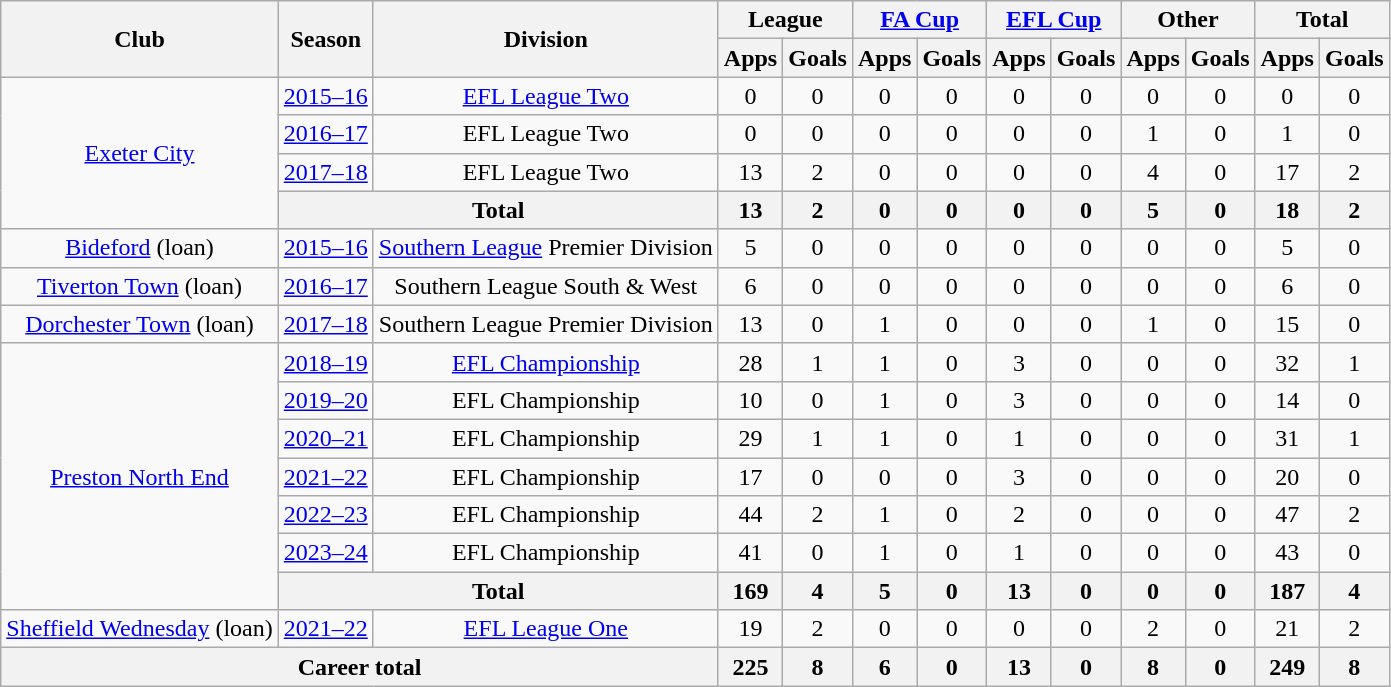<table class="wikitable" style="text-align:center;">
<tr>
<th rowspan="2">Club</th>
<th rowspan="2">Season</th>
<th rowspan="2">Division</th>
<th colspan="2">League</th>
<th colspan="2"><a href='#'>FA Cup</a></th>
<th colspan="2"><a href='#'>EFL Cup</a></th>
<th colspan="2">Other</th>
<th colspan="2">Total</th>
</tr>
<tr>
<th>Apps</th>
<th>Goals</th>
<th>Apps</th>
<th>Goals</th>
<th>Apps</th>
<th>Goals</th>
<th>Apps</th>
<th>Goals</th>
<th>Apps</th>
<th>Goals</th>
</tr>
<tr>
<td rowspan="4"><a href='#'>Exeter City</a></td>
<td><a href='#'>2015–16</a></td>
<td><a href='#'>EFL League Two</a></td>
<td>0</td>
<td>0</td>
<td>0</td>
<td>0</td>
<td>0</td>
<td>0</td>
<td>0</td>
<td>0</td>
<td>0</td>
<td>0</td>
</tr>
<tr>
<td><a href='#'>2016–17</a></td>
<td>EFL League Two</td>
<td>0</td>
<td>0</td>
<td>0</td>
<td>0</td>
<td>0</td>
<td>0</td>
<td>1</td>
<td>0</td>
<td>1</td>
<td>0</td>
</tr>
<tr>
<td><a href='#'>2017–18</a></td>
<td>EFL League Two</td>
<td>13</td>
<td>2</td>
<td>0</td>
<td>0</td>
<td>0</td>
<td>0</td>
<td>4</td>
<td>0</td>
<td>17</td>
<td>2</td>
</tr>
<tr>
<th colspan="2">Total</th>
<th>13</th>
<th>2</th>
<th>0</th>
<th>0</th>
<th>0</th>
<th>0</th>
<th>5</th>
<th>0</th>
<th>18</th>
<th>2</th>
</tr>
<tr>
<td><a href='#'>Bideford</a> (loan)</td>
<td><a href='#'>2015–16</a></td>
<td><a href='#'>Southern League</a> Premier Division</td>
<td>5</td>
<td>0</td>
<td>0</td>
<td>0</td>
<td>0</td>
<td>0</td>
<td>0</td>
<td>0</td>
<td>5</td>
<td>0</td>
</tr>
<tr>
<td><a href='#'>Tiverton Town</a> (loan)</td>
<td><a href='#'>2016–17</a></td>
<td>Southern League South & West</td>
<td>6</td>
<td>0</td>
<td>0</td>
<td>0</td>
<td>0</td>
<td>0</td>
<td>0</td>
<td>0</td>
<td>6</td>
<td>0</td>
</tr>
<tr>
<td><a href='#'>Dorchester Town</a> (loan)</td>
<td><a href='#'>2017–18</a></td>
<td>Southern League Premier Division</td>
<td>13</td>
<td>0</td>
<td>1</td>
<td>0</td>
<td>0</td>
<td>0</td>
<td>1</td>
<td>0</td>
<td>15</td>
<td>0</td>
</tr>
<tr>
<td rowspan=7><a href='#'>Preston North End</a></td>
<td><a href='#'>2018–19</a></td>
<td><a href='#'>EFL Championship</a></td>
<td>28</td>
<td>1</td>
<td>1</td>
<td>0</td>
<td>3</td>
<td>0</td>
<td>0</td>
<td>0</td>
<td>32</td>
<td>1</td>
</tr>
<tr>
<td><a href='#'>2019–20</a></td>
<td>EFL Championship</td>
<td>10</td>
<td>0</td>
<td>1</td>
<td>0</td>
<td>3</td>
<td>0</td>
<td>0</td>
<td>0</td>
<td>14</td>
<td>0</td>
</tr>
<tr>
<td><a href='#'>2020–21</a></td>
<td>EFL Championship</td>
<td>29</td>
<td>1</td>
<td>1</td>
<td>0</td>
<td>1</td>
<td>0</td>
<td>0</td>
<td>0</td>
<td>31</td>
<td>1</td>
</tr>
<tr>
<td><a href='#'>2021–22</a></td>
<td>EFL Championship</td>
<td>17</td>
<td>0</td>
<td>0</td>
<td>0</td>
<td>3</td>
<td>0</td>
<td>0</td>
<td>0</td>
<td>20</td>
<td>0</td>
</tr>
<tr>
<td><a href='#'>2022–23</a></td>
<td>EFL Championship</td>
<td>44</td>
<td>2</td>
<td>1</td>
<td>0</td>
<td>2</td>
<td>0</td>
<td>0</td>
<td>0</td>
<td>47</td>
<td>2</td>
</tr>
<tr>
<td><a href='#'>2023–24</a></td>
<td>EFL Championship</td>
<td>41</td>
<td>0</td>
<td>1</td>
<td>0</td>
<td>1</td>
<td>0</td>
<td>0</td>
<td>0</td>
<td>43</td>
<td>0</td>
</tr>
<tr>
<th colspan="2">Total</th>
<th>169</th>
<th>4</th>
<th>5</th>
<th>0</th>
<th>13</th>
<th>0</th>
<th>0</th>
<th>0</th>
<th>187</th>
<th>4</th>
</tr>
<tr>
<td><a href='#'>Sheffield Wednesday</a> (loan)</td>
<td><a href='#'>2021–22</a></td>
<td><a href='#'>EFL League One</a></td>
<td>19</td>
<td>2</td>
<td>0</td>
<td>0</td>
<td>0</td>
<td>0</td>
<td>2</td>
<td>0</td>
<td>21</td>
<td>2</td>
</tr>
<tr>
<th colspan="3">Career total</th>
<th>225</th>
<th>8</th>
<th>6</th>
<th>0</th>
<th>13</th>
<th>0</th>
<th>8</th>
<th>0</th>
<th>249</th>
<th>8</th>
</tr>
</table>
